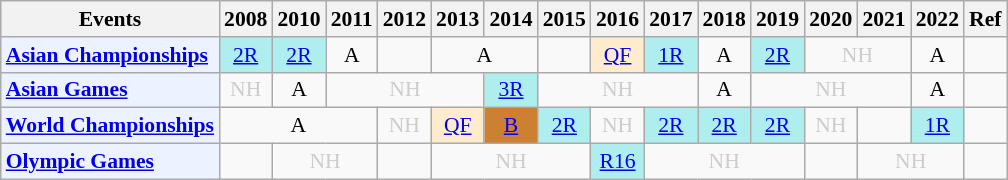<table class="wikitable" style="font-size: 90%; text-align:center">
<tr>
<th>Events</th>
<th>2008</th>
<th>2010</th>
<th>2011</th>
<th>2012</th>
<th>2013</th>
<th>2014</th>
<th>2015</th>
<th>2016</th>
<th>2017</th>
<th>2018</th>
<th>2019</th>
<th>2020</th>
<th>2021</th>
<th>2022</th>
<th>Ref</th>
</tr>
<tr>
<td bgcolor="#ECF2FF"; align="left"><strong><a href='#'>Asian Championships</a></strong></td>
<td bgcolor=AFEEEE><a href='#'>2R</a></td>
<td bgcolor=AFEEEE><a href='#'>2R</a></td>
<td>A</td>
<td><a href='#'></a></td>
<td colspan="2">A</td>
<td><a href='#'></a></td>
<td bgcolor=FFEBCD><a href='#'>QF</a></td>
<td bgcolor=AFEEEE><a href='#'>1R</a></td>
<td>A</td>
<td bgcolor=AFEEEE><a href='#'>2R</a></td>
<td colspan="2" style=color:#ccc>NH</td>
<td>A</td>
</tr>
<tr>
<td bgcolor="#ECF2FF"; align="left"><strong><a href='#'>Asian Games</a></strong></td>
<td style=color:#ccc>NH</td>
<td>A</td>
<td colspan="3" style=color:#ccc>NH</td>
<td bgcolor=AFEEEE><a href='#'>3R</a></td>
<td colspan="3" style=color:#ccc>NH</td>
<td>A</td>
<td colspan="3" style=color:#ccc>NH</td>
<td>A</td>
<td></td>
</tr>
<tr>
<td bgcolor="#ECF2FF"; align="left"><strong><a href='#'>World Championships</a></strong></td>
<td colspan="3">A</td>
<td style=color:#ccc>NH</td>
<td bgcolor=FFEBCD><a href='#'>QF</a></td>
<td bgcolor=CD7F32><a href='#'>B</a></td>
<td bgcolor=AFEEEE><a href='#'>2R</a></td>
<td style=color:#ccc>NH</td>
<td bgcolor=AFEEEE><a href='#'>2R</a></td>
<td bgcolor=AFEEEE><a href='#'>2R</a></td>
<td bgcolor=AFEEEE><a href='#'>2R</a></td>
<td style=color:#ccc>NH</td>
<td><a href='#'></a></td>
<td bgcolor=AFEEEE><a href='#'>1R</a></td>
</tr>
<tr>
<td bgcolor="#ECF2FF"; align="left"><strong><a href='#'>Olympic Games</a></strong></td>
<td></td>
<td colspan="2" style=color:#ccc>NH</td>
<td></td>
<td colspan="3" style=color:#ccc>NH</td>
<td bgcolor=AFEEEE><a href='#'>R16</a></td>
<td colspan="3" style=color:#ccc>NH</td>
<td></td>
<td colspan="2" style=color:#ccc>NH</td>
<td></td>
</tr>
</table>
